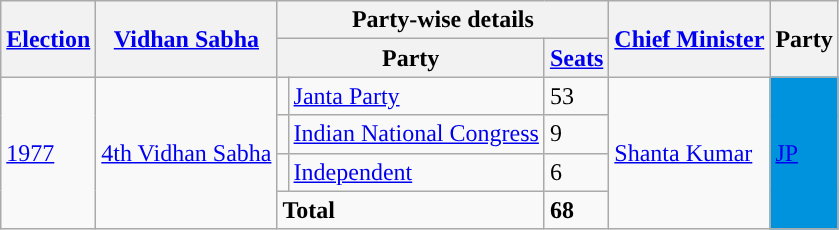<table class="wikitable sortable">
<tr>
<th rowspan="2"><a href='#'>Election</a></th>
<th rowspan="2"><a href='#'>Vidhan Sabha</a></th>
<th colspan="3">Party-wise details</th>
<th rowspan="2"><a href='#'>Chief Minister</a></th>
<th rowspan="2">Party</th>
</tr>
<tr>
<th colspan="2">Party</th>
<th><a href='#'>Seats</a></th>
</tr>
<tr>
<td rowspan="5"><a href='#'>1977</a></td>
<td rowspan="5"><a href='#'>4th Vidhan Sabha</a></td>
<td style="background-color: "></td>
<td><a href='#'>Janta Party</a></td>
<td>53</td>
<td rowspan="5"><a href='#'>Shanta Kumar</a></td>
<td rowspan="5" bgcolor=#0093DD><a href='#'>JP</a></td>
</tr>
<tr>
<td style="background-color: "></td>
<td><a href='#'>Indian National Congress</a></td>
<td>9</td>
</tr>
<tr>
<td style="background-color: "></td>
<td><a href='#'>Independent</a></td>
<td>6</td>
</tr>
<tr>
<td colspan="2"><strong>Total</strong></td>
<td><strong>68</strong></td>
</tr>
</table>
